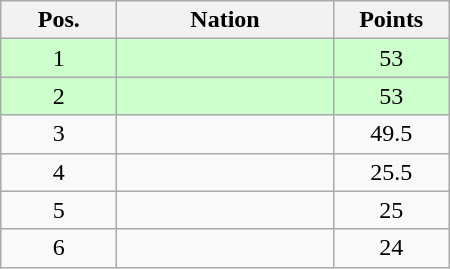<table class="wikitable gauche" cellspacing="1" style="width:300px;">
<tr style="background:#efefef; text-align:center;">
<th style="width:70px;">Pos.</th>
<th>Nation</th>
<th style="width:70px;">Points</th>
</tr>
<tr style="vertical-align:top; text-align:center; background:#ccffcc;">
<td>1</td>
<td style="text-align:left;"></td>
<td>53</td>
</tr>
<tr style="vertical-align:top; text-align:center; background:#ccffcc;">
<td>2</td>
<td style="text-align:left;"></td>
<td>53</td>
</tr>
<tr style="vertical-align:top; text-align:center;">
<td>3</td>
<td style="text-align:left;"></td>
<td>49.5</td>
</tr>
<tr style="vertical-align:top; text-align:center;">
<td>4</td>
<td style="text-align:left;"></td>
<td>25.5</td>
</tr>
<tr style="vertical-align:top; text-align:center;">
<td>5</td>
<td style="text-align:left;"></td>
<td>25</td>
</tr>
<tr style="vertical-align:top; text-align:center;">
<td>6</td>
<td style="text-align:left;"></td>
<td>24</td>
</tr>
</table>
